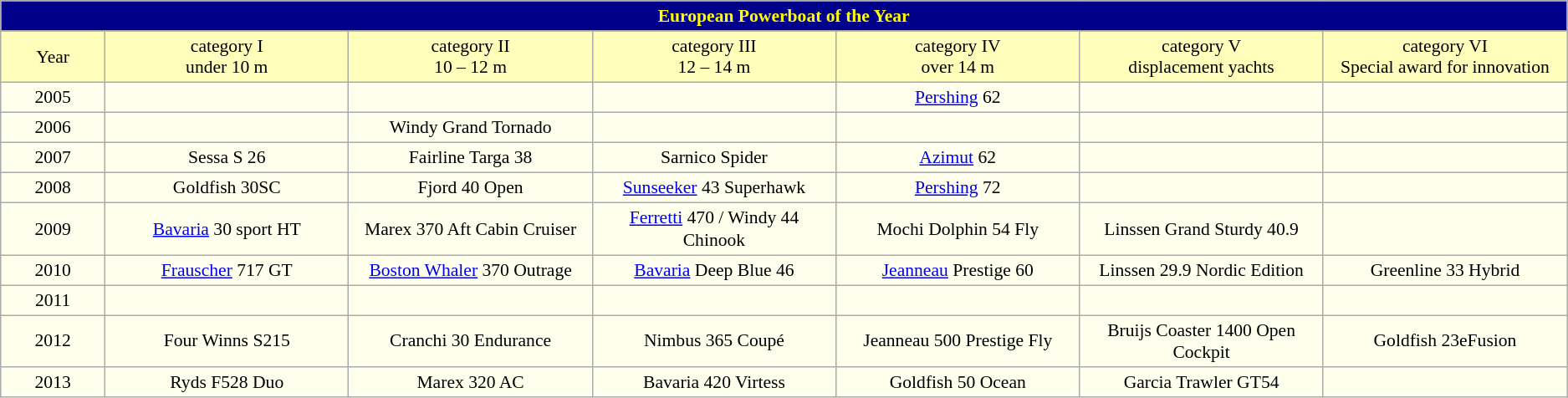<table class="wikitable" style="text-align:center;font-size:90%;line-height:120%;background:#ffffee">
<tr>
<th colspan=7 style="background:#00008B; color:#ffff00"><strong>European Powerboat of the Year</strong></th>
</tr>
<tr>
<td rowspan=1 width="6%"  style="background:#ffffbb">Year</td>
<td rowspan=1 width="14%" style="background:#ffffbb">category I <br>under 10 m</td>
<td rowspan=1 width="14%" style="background:#ffffbb">category II <br>10 – 12 m</td>
<td rowspan=1 width="14%" style="background:#ffffbb">category III <br>12 – 14 m</td>
<td rowspan=1 width="14%" style="background:#ffffbb">category IV <br>over 14 m</td>
<td rowspan=1 width="14%" style="background:#ffffbb">category V <br>displacement yachts</td>
<td rowspan=1 width="14%" style="background:#ffffbb">category VI <br>Special award for innovation</td>
</tr>
<tr>
<td>2005</td>
<td></td>
<td></td>
<td></td>
<td><a href='#'>Pershing</a> 62</td>
<td></td>
<td></td>
</tr>
<tr>
<td>2006</td>
<td></td>
<td>Windy Grand Tornado</td>
<td></td>
<td></td>
<td></td>
<td></td>
</tr>
<tr>
<td>2007</td>
<td>Sessa S 26</td>
<td>Fairline Targa 38</td>
<td>Sarnico Spider</td>
<td><a href='#'>Azimut</a> 62</td>
<td></td>
<td></td>
</tr>
<tr>
<td>2008</td>
<td>Goldfish 30SC</td>
<td>Fjord 40 Open</td>
<td><a href='#'>Sunseeker</a> 43 Superhawk</td>
<td><a href='#'>Pershing</a> 72</td>
<td></td>
<td></td>
</tr>
<tr>
<td>2009</td>
<td><a href='#'>Bavaria</a> 30 sport HT</td>
<td>Marex 370 Aft Cabin Cruiser</td>
<td><a href='#'>Ferretti</a> 470 / Windy 44 Chinook</td>
<td>Mochi Dolphin 54 Fly</td>
<td>Linssen Grand Sturdy 40.9</td>
<td></td>
</tr>
<tr>
<td>2010</td>
<td><a href='#'>Frauscher</a> 717 GT</td>
<td><a href='#'>Boston Whaler</a> 370 Outrage</td>
<td><a href='#'>Bavaria</a> Deep Blue 46</td>
<td><a href='#'>Jeanneau</a> Prestige 60</td>
<td>Linssen 29.9 Nordic Edition</td>
<td>Greenline 33 Hybrid</td>
</tr>
<tr>
<td>2011</td>
<td></td>
<td></td>
<td></td>
<td></td>
<td></td>
<td></td>
</tr>
<tr>
<td>2012</td>
<td>Four Winns S215</td>
<td>Cranchi 30 Endurance</td>
<td>Nimbus 365 Coupé</td>
<td>Jeanneau 500 Prestige Fly</td>
<td>Bruijs Coaster 1400 Open Cockpit</td>
<td>Goldfish 23eFusion</td>
</tr>
<tr>
<td>2013</td>
<td>Ryds F528 Duo</td>
<td>Marex 320 AC</td>
<td>Bavaria 420 Virtess</td>
<td>Goldfish 50 Ocean</td>
<td>Garcia Trawler GT54</td>
<td></td>
</tr>
</table>
